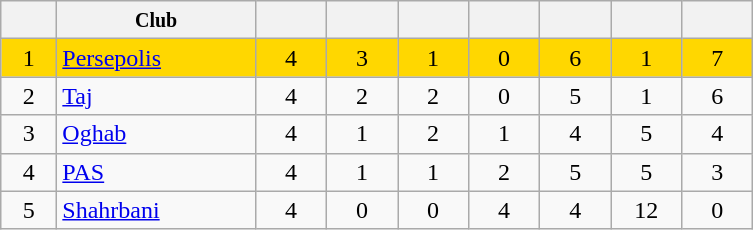<table class="wikitable" style="text-align:center">
<tr>
<th width="30"></th>
<th width="125"><small>Club</small></th>
<th width="40"></th>
<th width="40"></th>
<th width="40"></th>
<th width="40"></th>
<th width="40"></th>
<th width="40"></th>
<th width="40"></th>
</tr>
<tr bgcolor="gold">
<td>1</td>
<td align="left"><a href='#'>Persepolis</a></td>
<td>4</td>
<td>3</td>
<td>1</td>
<td>0</td>
<td>6</td>
<td>1</td>
<td>7</td>
</tr>
<tr>
<td>2</td>
<td align="left"><a href='#'>Taj</a></td>
<td>4</td>
<td>2</td>
<td>2</td>
<td>0</td>
<td>5</td>
<td>1</td>
<td>6</td>
</tr>
<tr>
<td>3</td>
<td align="left"><a href='#'>Oghab</a></td>
<td>4</td>
<td>1</td>
<td>2</td>
<td>1</td>
<td>4</td>
<td>5</td>
<td>4</td>
</tr>
<tr>
<td>4</td>
<td align="left"><a href='#'>PAS</a></td>
<td>4</td>
<td>1</td>
<td>1</td>
<td>2</td>
<td>5</td>
<td>5</td>
<td>3</td>
</tr>
<tr>
<td>5</td>
<td align="left"><a href='#'>Shahrbani</a></td>
<td>4</td>
<td>0</td>
<td>0</td>
<td>4</td>
<td>4</td>
<td>12</td>
<td>0</td>
</tr>
</table>
